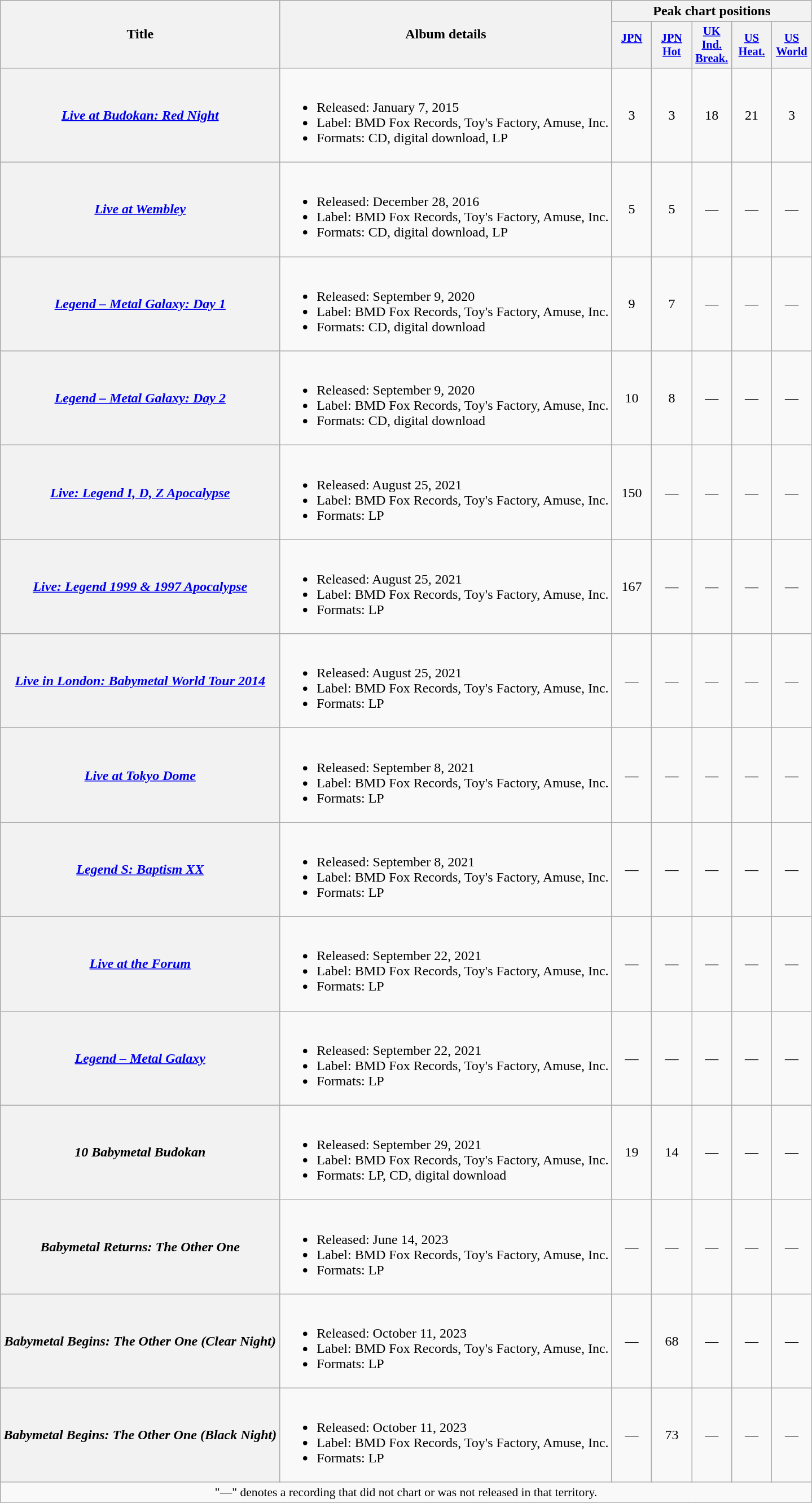<table class="wikitable plainrowheaders">
<tr>
<th rowspan="2">Title</th>
<th rowspan="2">Album details</th>
<th colspan="5">Peak chart positions</th>
</tr>
<tr>
<th style="width:3em;font-size:85%;"><a href='#'>JPN</a><br><br></th>
<th style="width:3em;font-size:85%;"><a href='#'>JPN<br>Hot</a><br></th>
<th style="width:3em;font-size:85%;"><a href='#'>UK<br>Ind.<br>Break.</a><br></th>
<th style="width:3em;font-size:85%;"><a href='#'>US<br>Heat.</a><br></th>
<th style="width:3em;font-size:85%;"><a href='#'>US<br>World</a><br></th>
</tr>
<tr>
<th scope="row"><em><a href='#'>Live at Budokan: Red Night</a></em></th>
<td><br><ul><li>Released: January 7, 2015 </li><li>Label: BMD Fox Records, Toy's Factory, Amuse, Inc.</li><li>Formats: CD, digital download, LP</li></ul></td>
<td style="text-align:center;">3</td>
<td align="center">3</td>
<td align="center">18</td>
<td align="center">21</td>
<td align="center">3</td>
</tr>
<tr>
<th scope="row"><em><a href='#'>Live at Wembley</a></em></th>
<td><br><ul><li>Released: December 28, 2016 </li><li>Label: BMD Fox Records, Toy's Factory, Amuse, Inc.</li><li>Formats: CD, digital download, LP</li></ul></td>
<td align="center">5</td>
<td align="center">5</td>
<td align="center">—</td>
<td align="center">—</td>
<td align="center">—</td>
</tr>
<tr>
<th scope="row"><em><a href='#'>Legend – Metal Galaxy: Day 1</a></em></th>
<td><br><ul><li>Released: September 9, 2020 </li><li>Label: BMD Fox Records, Toy's Factory, Amuse, Inc.</li><li>Formats: CD, digital download</li></ul></td>
<td align="center">9</td>
<td align="center">7</td>
<td align="center">—</td>
<td align="center">—</td>
<td align="center">—</td>
</tr>
<tr>
<th scope="row"><em><a href='#'>Legend – Metal Galaxy: Day 2</a></em></th>
<td><br><ul><li>Released: September 9, 2020 </li><li>Label: BMD Fox Records, Toy's Factory, Amuse, Inc.</li><li>Formats: CD, digital download</li></ul></td>
<td align="center">10</td>
<td align="center">8</td>
<td align="center">—</td>
<td align="center">—</td>
<td align="center">—</td>
</tr>
<tr>
<th scope="row"><em><a href='#'>Live: Legend I, D, Z Apocalypse</a></em></th>
<td><br><ul><li>Released: August 25, 2021 </li><li>Label: BMD Fox Records, Toy's Factory, Amuse, Inc.</li><li>Formats: LP</li></ul></td>
<td align="center">150</td>
<td align="center">—</td>
<td align="center">—</td>
<td align="center">—</td>
<td align="center">—</td>
</tr>
<tr>
<th scope="row"><em><a href='#'>Live: Legend 1999 & 1997 Apocalypse</a></em></th>
<td><br><ul><li>Released: August 25, 2021 </li><li>Label: BMD Fox Records, Toy's Factory, Amuse, Inc.</li><li>Formats: LP</li></ul></td>
<td align="center">167</td>
<td align="center">—</td>
<td align="center">—</td>
<td align="center">—</td>
<td align="center">—</td>
</tr>
<tr>
<th scope="row"><em><a href='#'>Live in London: Babymetal World Tour 2014</a></em></th>
<td><br><ul><li>Released: August 25, 2021 </li><li>Label: BMD Fox Records, Toy's Factory, Amuse, Inc.</li><li>Formats: LP</li></ul></td>
<td align="center">—</td>
<td align="center">—</td>
<td align="center">—</td>
<td align="center">—</td>
<td align="center">—</td>
</tr>
<tr>
<th scope="row"><em><a href='#'>Live at Tokyo Dome</a></em></th>
<td><br><ul><li>Released: September 8, 2021 </li><li>Label: BMD Fox Records, Toy's Factory, Amuse, Inc.</li><li>Formats: LP</li></ul></td>
<td align="center">—</td>
<td align="center">—</td>
<td align="center">—</td>
<td align="center">—</td>
<td align="center">—</td>
</tr>
<tr>
<th scope="row"><em><a href='#'>Legend S: Baptism XX</a></em></th>
<td><br><ul><li>Released: September 8, 2021 </li><li>Label: BMD Fox Records, Toy's Factory, Amuse, Inc.</li><li>Formats: LP</li></ul></td>
<td align="center">—</td>
<td align="center">—</td>
<td align="center">—</td>
<td align="center">—</td>
<td align="center">—</td>
</tr>
<tr>
<th scope="row"><em><a href='#'>Live at the Forum</a></em></th>
<td><br><ul><li>Released: September 22, 2021 </li><li>Label: BMD Fox Records, Toy's Factory, Amuse, Inc.</li><li>Formats: LP</li></ul></td>
<td align="center">—</td>
<td align="center">—</td>
<td align="center">—</td>
<td align="center">—</td>
<td align="center">—</td>
</tr>
<tr>
<th scope="row"><em><a href='#'>Legend – Metal Galaxy</a></em></th>
<td><br><ul><li>Released: September 22, 2021 </li><li>Label: BMD Fox Records, Toy's Factory, Amuse, Inc.</li><li>Formats: LP</li></ul></td>
<td align="center">—</td>
<td align="center">—</td>
<td align="center">—</td>
<td align="center">—</td>
<td align="center">—</td>
</tr>
<tr>
<th scope="row"><em>10 Babymetal Budokan</em></th>
<td><br><ul><li>Released: September 29, 2021 </li><li>Label: BMD Fox Records, Toy's Factory, Amuse, Inc.</li><li>Formats: LP, CD, digital download</li></ul></td>
<td align="center">19</td>
<td align="center">14</td>
<td align="center">—</td>
<td align="center">—</td>
<td align="center">—</td>
</tr>
<tr>
<th scope="row"><em>Babymetal Returns: The Other One</em></th>
<td><br><ul><li>Released: June 14, 2023 </li><li>Label: BMD Fox Records, Toy's Factory, Amuse, Inc.</li><li>Formats: LP</li></ul></td>
<td align="center">—</td>
<td align="center">—</td>
<td align="center">—</td>
<td align="center">—</td>
<td align="center">—</td>
</tr>
<tr>
<th scope="row"><em>Babymetal Begins: The Other One (Clear Night)</em></th>
<td><br><ul><li>Released: October 11, 2023 </li><li>Label: BMD Fox Records, Toy's Factory, Amuse, Inc.</li><li>Formats: LP</li></ul></td>
<td align="center">—</td>
<td align="center">68</td>
<td align="center">—</td>
<td align="center">—</td>
<td align="center">—</td>
</tr>
<tr>
<th scope="row"><em>Babymetal Begins: The Other One (Black Night)</em></th>
<td><br><ul><li>Released: October 11, 2023 </li><li>Label: BMD Fox Records, Toy's Factory, Amuse, Inc.</li><li>Formats: LP</li></ul></td>
<td align="center">—</td>
<td align="center">73</td>
<td align="center">—</td>
<td align="center">—</td>
<td align="center">—</td>
</tr>
<tr>
<td align="center" colspan="7" style="font-size:90%">"—" denotes a recording that did not chart or was not released in that territory.</td>
</tr>
</table>
